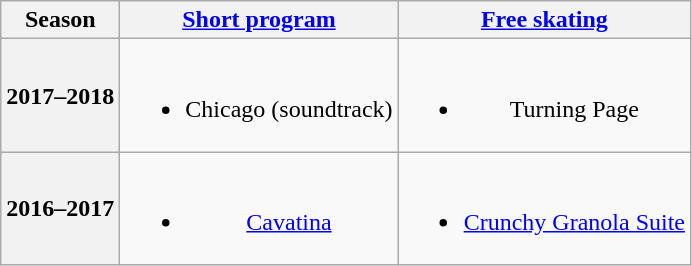<table class=wikitable style=text-align:center>
<tr>
<th>Season</th>
<th><a href='#'>Short program</a></th>
<th><a href='#'>Free skating</a></th>
</tr>
<tr>
<th>2017–2018 <br> </th>
<td><br><ul><li>Chicago (soundtrack) <br></li></ul></td>
<td><br><ul><li>Turning Page <br> </li></ul></td>
</tr>
<tr>
<th>2016–2017 <br> </th>
<td><br><ul><li><a href='#'>Cavatina</a> <br></li></ul></td>
<td><br><ul><li><a href='#'>Crunchy Granola Suite</a> <br></li></ul></td>
</tr>
</table>
